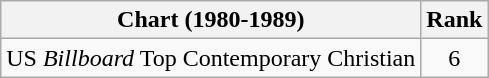<table class="wikitable sortable">
<tr>
<th>Chart (1980-1989)</th>
<th>Rank</th>
</tr>
<tr>
<td>US <em>Billboard</em> Top Contemporary Christian</td>
<td align="center">6</td>
</tr>
</table>
